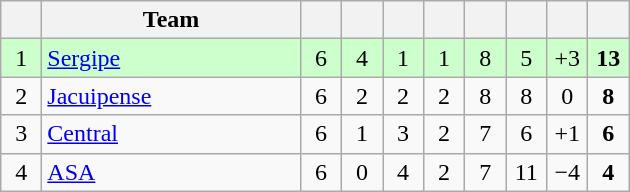<table class="wikitable" style="text-align: center;">
<tr>
<th width=20></th>
<th width=165>Team</th>
<th width=20></th>
<th width=20></th>
<th width=20></th>
<th width=20></th>
<th width=20></th>
<th width=20></th>
<th width=20></th>
<th width=20></th>
</tr>
<tr bgcolor=#ccffcc>
<td>1</td>
<td align=left> <a href='#'>Sergipe</a></td>
<td>6</td>
<td>4</td>
<td>1</td>
<td>1</td>
<td>8</td>
<td>5</td>
<td>+3</td>
<td><strong>13</strong></td>
</tr>
<tr>
<td>2</td>
<td align=left> <a href='#'>Jacuipense</a></td>
<td>6</td>
<td>2</td>
<td>2</td>
<td>2</td>
<td>8</td>
<td>8</td>
<td>0</td>
<td><strong>8</strong></td>
</tr>
<tr>
<td>3</td>
<td align=left> <a href='#'>Central</a></td>
<td>6</td>
<td>1</td>
<td>3</td>
<td>2</td>
<td>7</td>
<td>6</td>
<td>+1</td>
<td><strong>6</strong></td>
</tr>
<tr>
<td>4</td>
<td align=left> <a href='#'>ASA</a></td>
<td>6</td>
<td>0</td>
<td>4</td>
<td>2</td>
<td>7</td>
<td>11</td>
<td>−4</td>
<td><strong>4</strong></td>
</tr>
</table>
